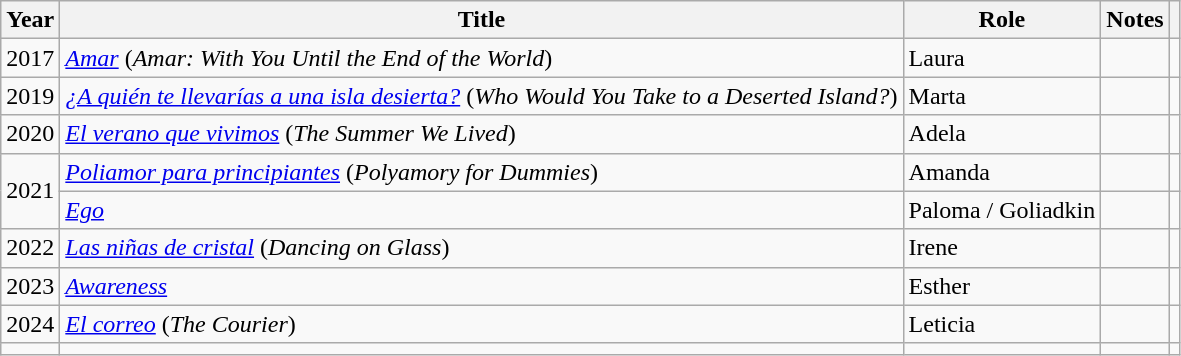<table class="wikitable">
<tr>
<th>Year</th>
<th>Title</th>
<th>Role</th>
<th>Notes</th>
<th></th>
</tr>
<tr>
<td align = "center">2017</td>
<td><em><a href='#'>Amar</a></em> (<em>Amar: With You Until the End of the World</em>)</td>
<td>Laura</td>
<td></td>
<td align = "center"></td>
</tr>
<tr>
<td rowspan="1" align = "center">2019</td>
<td><em><a href='#'>¿A quién te llevarías a una isla desierta?</a></em> (<em>Who Would You Take to a Deserted Island?</em>)</td>
<td>Marta</td>
<td></td>
<td align = "center"></td>
</tr>
<tr>
<td align = "center">2020</td>
<td><em><a href='#'>El verano que vivimos</a></em> (<em>The Summer We Lived</em>)</td>
<td>Adela</td>
<td></td>
<td align = "center"></td>
</tr>
<tr>
<td rowspan = "2" align = "center">2021</td>
<td><em><a href='#'>Poliamor para principiantes</a></em> (<em>Polyamory for Dummies</em>)</td>
<td>Amanda</td>
<td></td>
<td align = "center"></td>
</tr>
<tr>
<td><em><a href='#'>Ego</a></em></td>
<td>Paloma / Goliadkin</td>
<td></td>
<td align = "center"></td>
</tr>
<tr>
<td align = "center">2022</td>
<td><em><a href='#'>Las niñas de cristal</a></em> (<em>Dancing on Glass</em>)</td>
<td>Irene</td>
<td></td>
<td align = "center"></td>
</tr>
<tr>
<td align = "center">2023</td>
<td><em><a href='#'>Awareness</a></em></td>
<td>Esther</td>
<td></td>
<td align = "center"></td>
</tr>
<tr>
<td align = "center">2024</td>
<td><em><a href='#'>El correo</a></em> (<em>The Courier</em>)</td>
<td>Leticia</td>
<td></td>
<td></td>
</tr>
<tr>
<td></td>
<td></td>
<td></td>
<td></td>
<td></td>
</tr>
</table>
